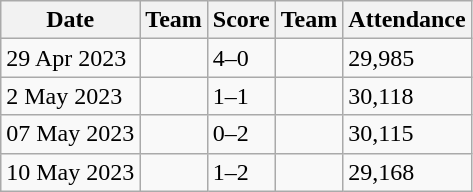<table class="wikitable">
<tr>
<th>Date</th>
<th>Team</th>
<th>Score</th>
<th>Team</th>
<th>Attendance</th>
</tr>
<tr>
<td>29 Apr 2023</td>
<td></td>
<td>4–0</td>
<td></td>
<td>29,985</td>
</tr>
<tr>
<td>2 May 2023</td>
<td></td>
<td>1–1</td>
<td></td>
<td>30,118</td>
</tr>
<tr>
<td>07 May 2023</td>
<td></td>
<td>0–2</td>
<td></td>
<td>30,115</td>
</tr>
<tr>
<td>10 May 2023</td>
<td></td>
<td>1–2</td>
<td></td>
<td>29,168</td>
</tr>
</table>
